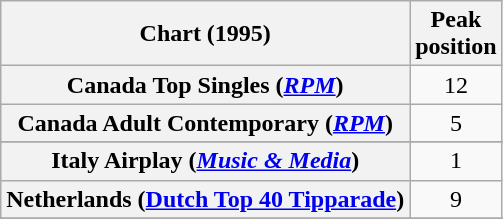<table class="wikitable sortable plainrowheaders" style="text-align:center">
<tr>
<th scope="col">Chart (1995)</th>
<th scope="col">Peak<br>position</th>
</tr>
<tr>
<th scope="row">Canada Top Singles (<em><a href='#'>RPM</a></em>)</th>
<td>12</td>
</tr>
<tr>
<th scope="row">Canada Adult Contemporary (<em><a href='#'>RPM</a></em>)</th>
<td>5</td>
</tr>
<tr>
</tr>
<tr>
</tr>
<tr>
<th scope="row">Italy Airplay (<em><a href='#'>Music & Media</a></em>)</th>
<td>1</td>
</tr>
<tr>
<th scope="row">Netherlands (<a href='#'>Dutch Top 40 Tipparade</a>)</th>
<td>9</td>
</tr>
<tr>
</tr>
<tr>
</tr>
<tr>
</tr>
<tr>
</tr>
<tr>
</tr>
<tr>
</tr>
<tr>
</tr>
<tr>
</tr>
</table>
